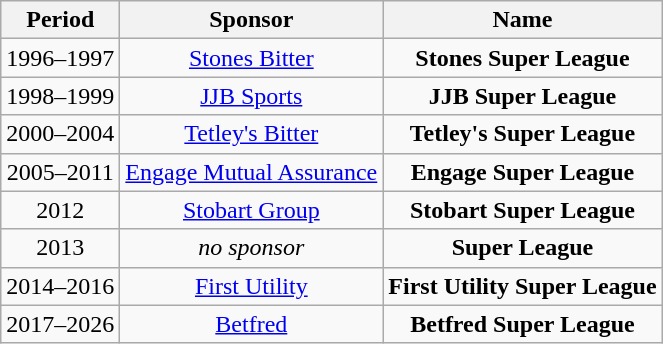<table class="wikitable" style="text-align:center;margin-left:1em;float:center">
<tr>
<th>Period</th>
<th>Sponsor</th>
<th>Name</th>
</tr>
<tr>
<td>1996–1997</td>
<td><a href='#'>Stones Bitter</a></td>
<td><strong>Stones Super League</strong></td>
</tr>
<tr>
<td>1998–1999</td>
<td><a href='#'>JJB Sports</a></td>
<td><strong>JJB Super League</strong></td>
</tr>
<tr>
<td>2000–2004</td>
<td><a href='#'>Tetley's Bitter</a></td>
<td><strong>Tetley's Super League</strong></td>
</tr>
<tr>
<td>2005–2011</td>
<td><a href='#'>Engage Mutual Assurance</a></td>
<td><strong>Engage Super League</strong></td>
</tr>
<tr>
<td>2012</td>
<td><a href='#'>Stobart Group</a></td>
<td><strong>Stobart Super League</strong></td>
</tr>
<tr>
<td>2013</td>
<td><em>no sponsor</em></td>
<td><strong>Super League</strong></td>
</tr>
<tr>
<td>2014–2016</td>
<td><a href='#'>First Utility</a></td>
<td><strong>First Utility Super League</strong></td>
</tr>
<tr>
<td>2017–2026</td>
<td><a href='#'>Betfred</a></td>
<td><strong>Betfred Super League</strong></td>
</tr>
</table>
